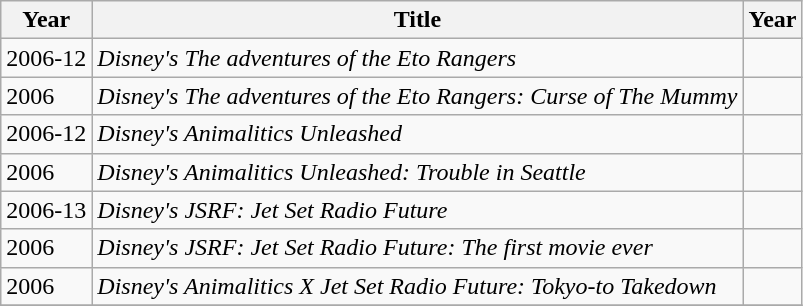<table class="wikitable">
<tr>
<th>Year</th>
<th>Title</th>
<th>Year</th>
</tr>
<tr>
<td>2006-12</td>
<td><em>Disney's The adventures of the Eto Rangers</em></td>
<td></td>
</tr>
<tr>
<td>2006</td>
<td><em>Disney's The adventures of the Eto Rangers: Curse of The Mummy</em></td>
<td></td>
</tr>
<tr>
<td>2006-12</td>
<td><em>Disney's Animalitics Unleashed</em></td>
<td></td>
</tr>
<tr>
<td>2006</td>
<td><em>Disney's Animalitics Unleashed: Trouble in Seattle</em></td>
<td></td>
</tr>
<tr>
<td>2006-13</td>
<td><em>Disney's JSRF: Jet Set Radio Future</em></td>
<td></td>
</tr>
<tr>
<td>2006</td>
<td><em>Disney's JSRF: Jet Set Radio Future: The first movie ever</em></td>
<td></td>
</tr>
<tr>
<td>2006</td>
<td><em>Disney's Animalitics X Jet Set Radio Future: Tokyo-to Takedown</em></td>
<td></td>
</tr>
<tr>
</tr>
</table>
